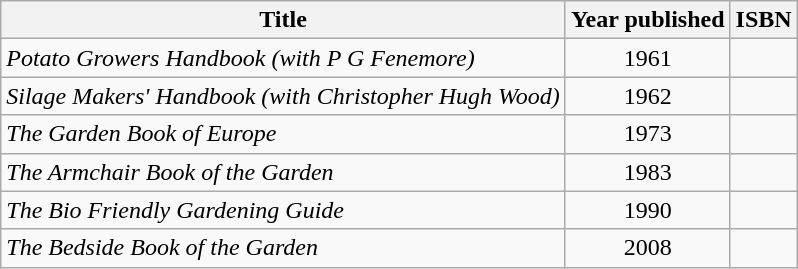<table class="wikitable">
<tr>
<th scope="col">Title</th>
<th scope="col">Year published</th>
<th scope="col">ISBN</th>
</tr>
<tr>
<td style="font-style: italic;">Potato Growers Handbook (with P G Fenemore)</td>
<td style="text-align: center;">1961</td>
<td></td>
</tr>
<tr>
<td style="font-style: italic;">Silage Makers' Handbook (with Christopher Hugh Wood)</td>
<td style="text-align: center;">1962</td>
<td></td>
</tr>
<tr>
<td style="font-style: italic;">The Garden Book of Europe</td>
<td style="text-align: center;">1973</td>
<td></td>
</tr>
<tr>
<td style="font-style: italic;">The Armchair Book of the Garden</td>
<td style="text-align: center;">1983</td>
<td></td>
</tr>
<tr>
<td style="font-style: italic;">The Bio Friendly Gardening Guide</td>
<td style="text-align: center;">1990</td>
<td></td>
</tr>
<tr>
<td style="font-style: italic;">The Bedside Book of the Garden</td>
<td style="text-align: center;">2008</td>
<td></td>
</tr>
</table>
